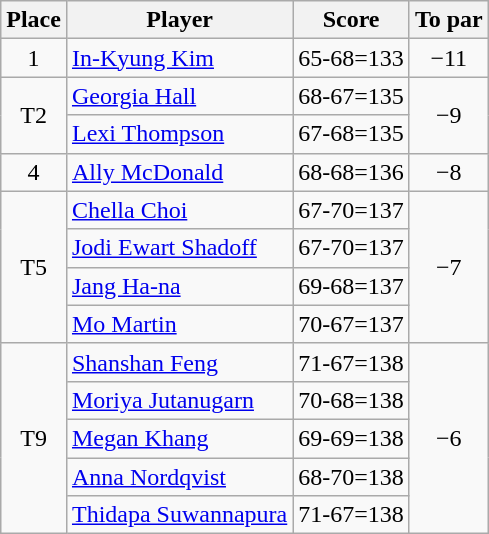<table class="wikitable">
<tr>
<th>Place</th>
<th>Player</th>
<th>Score</th>
<th>To par</th>
</tr>
<tr>
<td align=center>1</td>
<td> <a href='#'>In-Kyung Kim</a></td>
<td>65-68=133</td>
<td align=center>−11</td>
</tr>
<tr>
<td align=center rowspan=2>T2</td>
<td> <a href='#'>Georgia Hall</a></td>
<td>68-67=135</td>
<td align=center rowspan=2>−9</td>
</tr>
<tr>
<td> <a href='#'>Lexi Thompson</a></td>
<td>67-68=135</td>
</tr>
<tr>
<td align=center>4</td>
<td> <a href='#'>Ally McDonald</a></td>
<td>68-68=136</td>
<td align=center>−8</td>
</tr>
<tr>
<td align=center rowspan=4>T5</td>
<td> <a href='#'>Chella Choi</a></td>
<td>67-70=137</td>
<td align=center rowspan=4>−7</td>
</tr>
<tr>
<td> <a href='#'>Jodi Ewart Shadoff</a></td>
<td>67-70=137</td>
</tr>
<tr>
<td> <a href='#'>Jang Ha-na</a></td>
<td>69-68=137</td>
</tr>
<tr>
<td> <a href='#'>Mo Martin</a></td>
<td>70-67=137</td>
</tr>
<tr>
<td align=center rowspan=5>T9</td>
<td> <a href='#'>Shanshan Feng</a></td>
<td>71-67=138</td>
<td align=center rowspan=5>−6</td>
</tr>
<tr>
<td> <a href='#'>Moriya Jutanugarn</a></td>
<td>70-68=138</td>
</tr>
<tr>
<td> <a href='#'>Megan Khang</a></td>
<td>69-69=138</td>
</tr>
<tr>
<td> <a href='#'>Anna Nordqvist</a></td>
<td>68-70=138</td>
</tr>
<tr>
<td> <a href='#'>Thidapa Suwannapura</a></td>
<td>71-67=138</td>
</tr>
</table>
